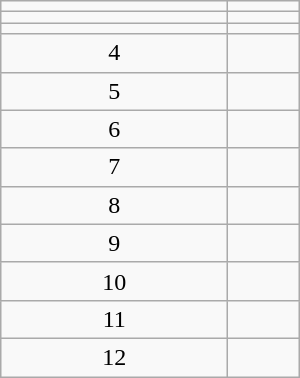<table class="wikitable" width="200px">
<tr>
<td align=center></td>
<td></td>
</tr>
<tr>
<td align=center></td>
<td></td>
</tr>
<tr>
<td align=center></td>
<td></td>
</tr>
<tr>
<td align=center>4</td>
<td></td>
</tr>
<tr>
<td align=center>5</td>
<td></td>
</tr>
<tr>
<td align=center>6</td>
<td></td>
</tr>
<tr>
<td align=center>7</td>
<td></td>
</tr>
<tr>
<td align=center>8</td>
<td></td>
</tr>
<tr>
<td align=center>9</td>
<td></td>
</tr>
<tr>
<td align=center>10</td>
<td></td>
</tr>
<tr>
<td align=center>11</td>
<td></td>
</tr>
<tr>
<td align=center>12</td>
<td></td>
</tr>
</table>
